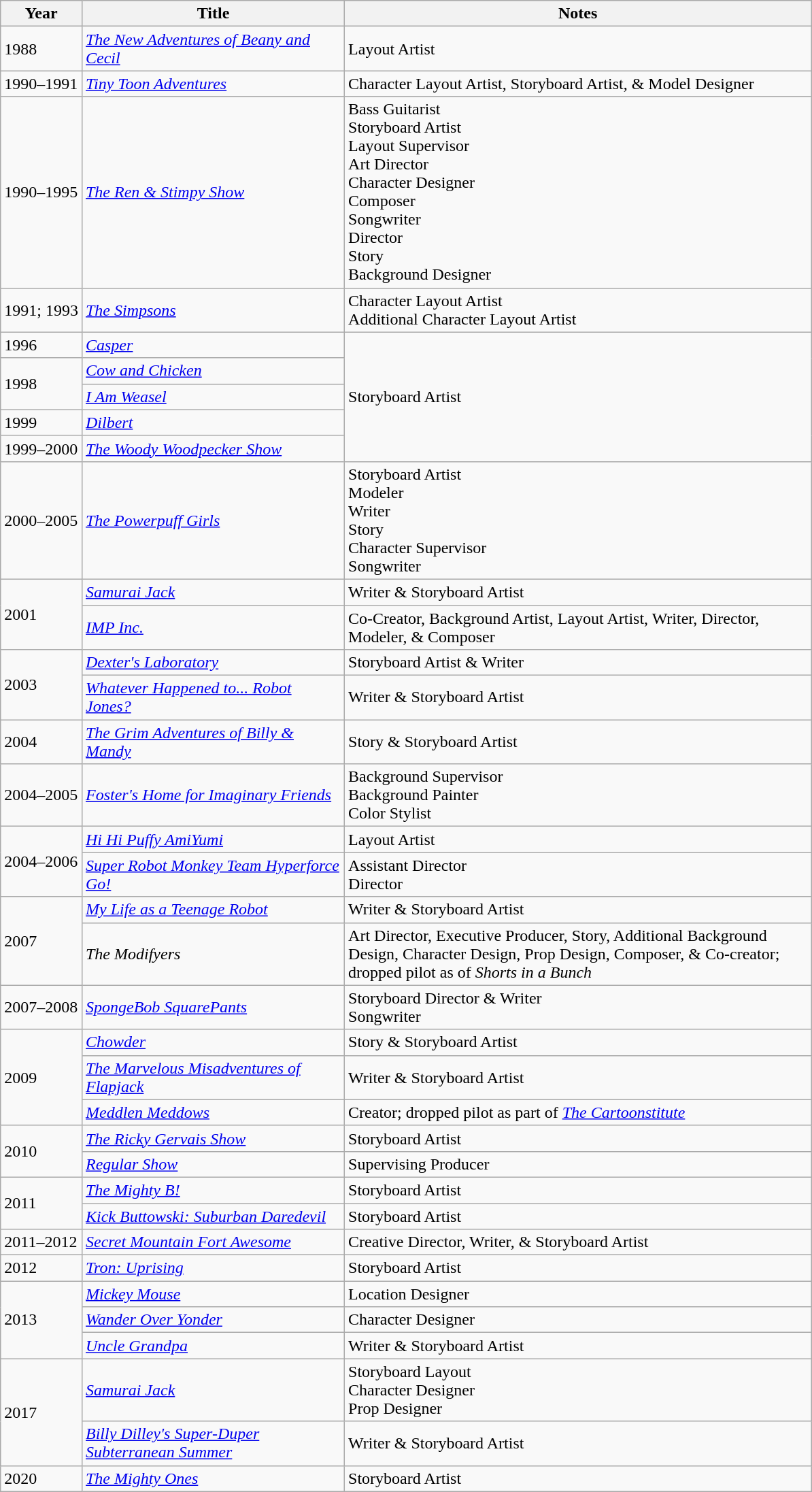<table class="wikitable">
<tr>
<th>Year</th>
<th width="250px">Title</th>
<th width="450px">Notes</th>
</tr>
<tr>
<td>1988</td>
<td><em><a href='#'>The New Adventures of Beany and Cecil</a></em></td>
<td>Layout Artist</td>
</tr>
<tr>
<td>1990–1991</td>
<td><em><a href='#'>Tiny Toon Adventures</a></em></td>
<td>Character Layout Artist, Storyboard Artist, & Model Designer</td>
</tr>
<tr>
<td>1990–1995</td>
<td><em><a href='#'>The Ren & Stimpy Show</a></em></td>
<td>Bass Guitarist <br>Storyboard Artist<br>Layout Supervisor <br>Art Director <br>Character Designer <br>Composer <br>Songwriter <br>Director <br>Story <br>Background Designer </td>
</tr>
<tr>
<td>1991; 1993</td>
<td><em><a href='#'>The Simpsons</a></em></td>
<td>Character Layout Artist  <br>Additional Character Layout Artist </td>
</tr>
<tr>
<td>1996</td>
<td><em><a href='#'>Casper</a></em></td>
<td rowspan="5">Storyboard Artist</td>
</tr>
<tr>
<td rowspan="2">1998</td>
<td><em><a href='#'>Cow and Chicken</a></em></td>
</tr>
<tr>
<td><em><a href='#'>I Am Weasel</a></em></td>
</tr>
<tr>
<td>1999</td>
<td><em><a href='#'>Dilbert</a></em></td>
</tr>
<tr>
<td>1999–2000</td>
<td><em><a href='#'>The Woody Woodpecker Show</a></em></td>
</tr>
<tr>
<td>2000–2005</td>
<td><em><a href='#'>The Powerpuff Girls</a></em></td>
<td>Storyboard Artist <br>Modeler <br>Writer <br>Story <br>Character Supervisor <br>Songwriter </td>
</tr>
<tr>
<td rowspan="2">2001</td>
<td><em><a href='#'>Samurai Jack</a></em></td>
<td>Writer & Storyboard Artist</td>
</tr>
<tr>
<td><em><a href='#'>IMP Inc.</a></em></td>
<td>Co-Creator, Background Artist, Layout Artist, Writer, Director, Modeler, & Composer</td>
</tr>
<tr>
<td rowspan="2">2003</td>
<td><em><a href='#'>Dexter's Laboratory</a></em></td>
<td>Storyboard Artist & Writer </td>
</tr>
<tr>
<td><em><a href='#'>Whatever Happened to... Robot Jones?</a></em></td>
<td>Writer & Storyboard Artist </td>
</tr>
<tr>
<td>2004</td>
<td><em><a href='#'>The Grim Adventures of Billy & Mandy</a></em></td>
<td>Story & Storyboard Artist </td>
</tr>
<tr>
<td>2004–2005</td>
<td><em><a href='#'>Foster's Home for Imaginary Friends</a></em></td>
<td>Background Supervisor <br>Background Painter <br>Color Stylist </td>
</tr>
<tr>
<td rowspan="2">2004–2006</td>
<td><em><a href='#'>Hi Hi Puffy AmiYumi</a></em></td>
<td>Layout Artist</td>
</tr>
<tr>
<td><em><a href='#'>Super Robot Monkey Team Hyperforce Go!</a></em></td>
<td>Assistant Director <br>Director </td>
</tr>
<tr>
<td rowspan="2">2007</td>
<td><em><a href='#'>My Life as a Teenage Robot</a></em></td>
<td>Writer & Storyboard Artist</td>
</tr>
<tr>
<td><em>The Modifyers</em></td>
<td>Art Director, Executive Producer, Story, Additional Background Design, Character Design, Prop Design, Composer, & Co-creator; dropped pilot as of <em>Shorts in a Bunch</em></td>
</tr>
<tr>
<td>2007–2008</td>
<td><em><a href='#'>SpongeBob SquarePants</a></em></td>
<td>Storyboard Director & Writer <br>Songwriter </td>
</tr>
<tr>
<td rowspan="3">2009</td>
<td><em><a href='#'>Chowder</a></em></td>
<td>Story & Storyboard Artist </td>
</tr>
<tr>
<td><em><a href='#'>The Marvelous Misadventures of Flapjack</a></em></td>
<td>Writer & Storyboard Artist </td>
</tr>
<tr>
<td><em><a href='#'>Meddlen Meddows</a></em></td>
<td>Creator; dropped pilot as part of <em><a href='#'>The Cartoonstitute</a></em></td>
</tr>
<tr>
<td rowspan="2">2010</td>
<td><em><a href='#'>The Ricky Gervais Show</a></em></td>
<td>Storyboard Artist</td>
</tr>
<tr>
<td><em><a href='#'>Regular Show</a></em></td>
<td>Supervising Producer </td>
</tr>
<tr>
<td rowspan="2">2011</td>
<td><em><a href='#'>The Mighty B!</a></em></td>
<td>Storyboard Artist </td>
</tr>
<tr>
<td><em><a href='#'>Kick Buttowski: Suburban Daredevil</a></em></td>
<td>Storyboard Artist </td>
</tr>
<tr>
<td>2011–2012</td>
<td><em><a href='#'>Secret Mountain Fort Awesome</a></em></td>
<td>Creative Director, Writer, & Storyboard Artist</td>
</tr>
<tr>
<td>2012</td>
<td><em><a href='#'>Tron: Uprising</a></em></td>
<td>Storyboard Artist </td>
</tr>
<tr>
<td rowspan="3">2013</td>
<td><em><a href='#'>Mickey Mouse</a></em></td>
<td>Location Designer </td>
</tr>
<tr>
<td><em><a href='#'>Wander Over Yonder</a></em></td>
<td>Character Designer </td>
</tr>
<tr>
<td><em><a href='#'>Uncle Grandpa</a></em></td>
<td>Writer & Storyboard Artist </td>
</tr>
<tr>
<td rowspan="2">2017</td>
<td><em><a href='#'>Samurai Jack</a></em></td>
<td>Storyboard Layout <br>Character Designer <br>Prop Designer </td>
</tr>
<tr>
<td><em><a href='#'>Billy Dilley's Super-Duper Subterranean Summer</a></em></td>
<td>Writer & Storyboard Artist </td>
</tr>
<tr>
<td>2020</td>
<td><em><a href='#'>The Mighty Ones</a></em></td>
<td>Storyboard Artist </td>
</tr>
</table>
